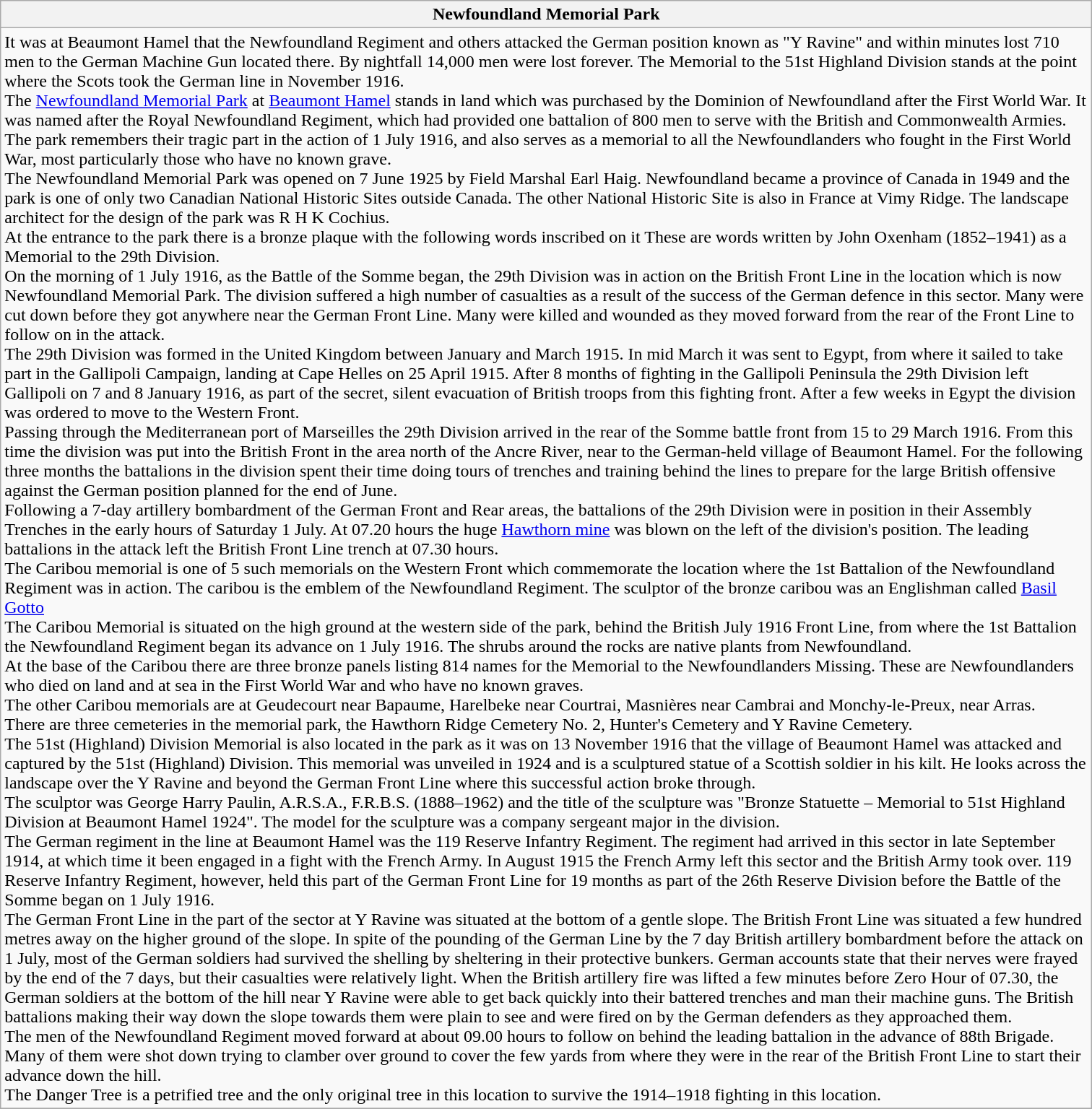<table class="wikitable sortable">
<tr>
<th scope="col" style="width:1000px;">Newfoundland Memorial Park</th>
</tr>
<tr>
<td>It was at Beaumont Hamel that the Newfoundland Regiment and others attacked the German position known as "Y Ravine" and within minutes lost 710 men to the German Machine Gun located there. By nightfall 14,000 men were lost forever. The Memorial to the 51st Highland Division stands at the point where the Scots took the German line in November 1916.<br>The <a href='#'>Newfoundland Memorial Park</a> at <a href='#'>Beaumont Hamel</a>  stands in land which was purchased by the Dominion of Newfoundland after the First World War. It was named after the Royal Newfoundland Regiment, which had provided one battalion of 800 men to serve with the British and Commonwealth Armies.  The park remembers their tragic part in the action of 1 July 1916, and also serves as a memorial to all the Newfoundlanders who fought in the First World War, most particularly those who have no known grave.<br>The Newfoundland Memorial Park was opened on 7 June 1925 by Field Marshal Earl Haig.   Newfoundland became a province of Canada in 1949 and the park is one of only two Canadian National Historic Sites outside Canada. The other National Historic Site is also in France at Vimy Ridge. The landscape architect for the design of the park was R H K Cochius.<br>At the entrance to the park there is a bronze plaque with the following words inscribed on it These are words written by John Oxenham (1852–1941) as a Memorial to the 29th Division.<br>On the morning of 1 July 1916, as the Battle of the Somme began, the 29th Division was in action on the British Front Line in the location which is now Newfoundland Memorial Park. The division suffered a high number of casualties as a result of the success of the German defence in this sector. Many were cut down before they got anywhere near the German Front Line. Many were killed and wounded as they moved forward from the rear of the Front Line to follow on in the attack.<br>The 29th Division was formed in the United Kingdom between January and March 1915. In mid March it was sent to Egypt, from where it sailed to take part in the Gallipoli Campaign, landing at Cape Helles on 25 April 1915. After 8 months of fighting in the Gallipoli Peninsula the 29th Division left Gallipoli on 7 and 8 January 1916, as part of the secret, silent evacuation of British troops from this fighting front.  After a few weeks in Egypt the division was ordered to move to the Western Front.<br>Passing through the Mediterranean port of Marseilles the 29th Division arrived in the rear of the Somme battle front from 15 to 29 March 1916. From this time the division was put into the British Front in the area north of the Ancre River, near to the German-held village of Beaumont Hamel. For the following three months the battalions in the division spent their time doing tours of trenches and training behind the lines to prepare for the large British offensive against the German position planned for the end of June.<br>Following a 7-day artillery bombardment of the German Front and Rear areas, the battalions of the 29th Division were in position in their Assembly Trenches in the early hours of Saturday 1 July. At 07.20 hours the huge <a href='#'>Hawthorn mine</a> was blown on the left of the division's position. The leading battalions in the attack left the British Front Line trench at 07.30 hours.<br>The Caribou memorial is one of 5 such memorials on the Western Front which commemorate the location where the 1st Battalion of the Newfoundland Regiment was in action. The caribou is the emblem of the Newfoundland Regiment. The sculptor of the bronze caribou was an Englishman called <a href='#'>Basil Gotto</a><br>The Caribou Memorial is situated on the high ground at the western side of the park, behind the British July 1916 Front Line, from where the 1st Battalion the Newfoundland Regiment began its advance on 1 July 1916.   The shrubs around the rocks are native plants from Newfoundland.<br>At the base of the Caribou there are three bronze panels listing 814 names for the Memorial to the Newfoundlanders Missing. These are Newfoundlanders who died on land and at sea in the First World War and who have no known graves.<br>The other Caribou memorials are at Geudecourt near Bapaume, Harelbeke near Courtrai, Masnières near Cambrai and Monchy-le-Preux, near Arras.<br>There are three cemeteries in the memorial park, the Hawthorn Ridge Cemetery No. 2, Hunter's Cemetery and Y Ravine Cemetery.<br>The 51st (Highland) Division Memorial is also located in the park as it was on 13 November 1916 that the village of Beaumont Hamel was attacked and captured by the 51st (Highland) Division. This memorial was unveiled in 1924 and is a sculptured statue of a Scottish soldier in his kilt. He looks across the landscape over the Y Ravine and beyond the German Front Line where this successful action broke through.<br>The sculptor was George Harry Paulin, A.R.S.A., F.R.B.S. (1888–1962) and the title of the sculpture was "Bronze Statuette – Memorial to 51st Highland Division at Beaumont Hamel 1924". The model for the sculpture was a company sergeant major in the division.<br>The German regiment in the line at Beaumont Hamel was the 119 Reserve Infantry Regiment. The regiment had arrived in this sector in late September 1914, at which time it been engaged in a fight with the French Army. In August 1915 the French Army left this sector and the British Army took over. 119 Reserve Infantry Regiment, however, held this part of the German Front Line for 19 months as part of the 26th Reserve Division before the Battle of the Somme began on 1 July 1916.<br>The German Front Line in the part of the sector at Y Ravine was situated at the bottom of a gentle slope. The British Front Line was situated a few hundred metres away on the higher ground of the slope. In spite of the pounding of the German Line by the 7 day British artillery bombardment before the attack on 1 July, most of the German soldiers had survived the shelling by sheltering in their protective bunkers. German accounts state that their nerves were frayed by the end of the 7 days, but their casualties were relatively light. When the British artillery fire was lifted a few minutes before Zero Hour of 07.30, the German soldiers at the bottom of the hill near Y Ravine were able to get back quickly into their battered trenches and man their machine guns. The British battalions making their way down the slope towards them were plain to see and were fired on by the German defenders as they approached them.<br>The men of the Newfoundland Regiment moved forward at about 09.00 hours to follow on behind the leading battalion in the advance of 88th Brigade. Many of them were shot down trying to clamber over ground to cover the few yards from where they were in the rear of the British Front Line to start their advance down the hill.<br>The Danger Tree is a petrified tree and the only original tree in this location to survive the 1914–1918 fighting in this location.
<br></td>
</tr>
<tr>
</tr>
</table>
